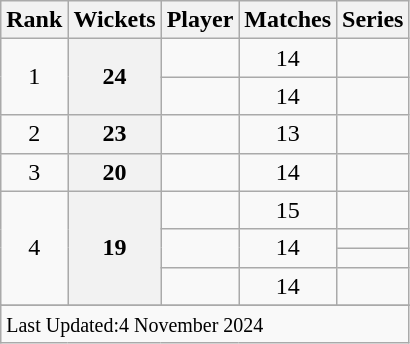<table class="wikitable">
<tr>
<th>Rank</th>
<th>Wickets</th>
<th>Player</th>
<th>Matches</th>
<th>Series</th>
</tr>
<tr>
<td style="text-align:center" rowspan=2>1</td>
<th scope=row style=text-align:center; rowspan=2>24</th>
<td></td>
<td style="text-align:center">14</td>
<td></td>
</tr>
<tr>
<td></td>
<td style="text-align:center">14</td>
<td></td>
</tr>
<tr>
<td style="text-align:center">2</td>
<th scope=row style=text-align:center;>23</th>
<td></td>
<td style="text-align:center">13</td>
<td></td>
</tr>
<tr>
<td style="text-align:center">3</td>
<th scope=row style=text-align:center;>20</th>
<td></td>
<td style="text-align:center">14</td>
<td></td>
</tr>
<tr>
<td style="text-align:center" rowspan=4>4</td>
<th scope=row style=text-align:center; rowspan=4>19</th>
<td></td>
<td style="text-align:center">15</td>
<td></td>
</tr>
<tr>
<td rowspan=2></td>
<td style="text-align:center" rowspan=2>14</td>
<td></td>
</tr>
<tr>
<td></td>
</tr>
<tr>
<td></td>
<td style="text-align:center">14</td>
<td></td>
</tr>
<tr>
</tr>
<tr class=sortbottom>
<td colspan=6><small>Last Updated:4 November 2024</small></td>
</tr>
</table>
